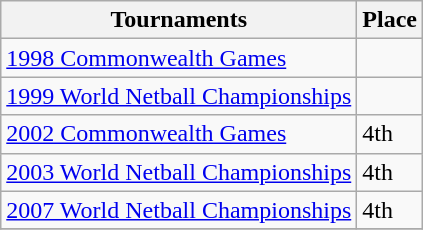<table class="wikitable collapsible">
<tr>
<th>Tournaments</th>
<th>Place</th>
</tr>
<tr>
<td><a href='#'>1998 Commonwealth Games</a></td>
<td></td>
</tr>
<tr>
<td><a href='#'>1999 World Netball Championships</a></td>
<td></td>
</tr>
<tr>
<td><a href='#'>2002 Commonwealth Games</a></td>
<td>4th</td>
</tr>
<tr>
<td><a href='#'>2003 World Netball Championships</a></td>
<td>4th</td>
</tr>
<tr>
<td><a href='#'>2007 World Netball Championships</a></td>
<td>4th</td>
</tr>
<tr>
</tr>
</table>
